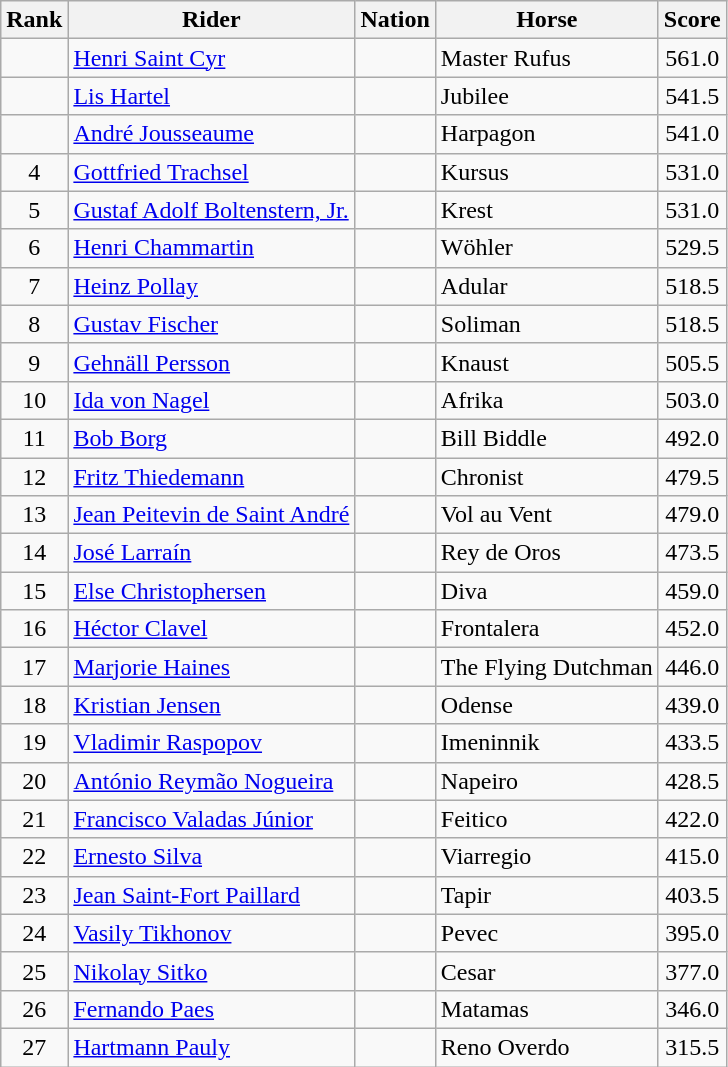<table class="wikitable sortable" style="text-align:center">
<tr>
<th>Rank</th>
<th>Rider</th>
<th>Nation</th>
<th>Horse</th>
<th>Score</th>
</tr>
<tr>
<td></td>
<td align=left><a href='#'>Henri Saint Cyr</a></td>
<td align=left></td>
<td align=left>Master Rufus</td>
<td>561.0</td>
</tr>
<tr>
<td></td>
<td align=left><a href='#'>Lis Hartel</a></td>
<td align=left></td>
<td align=left>Jubilee</td>
<td>541.5</td>
</tr>
<tr>
<td></td>
<td align=left><a href='#'>André Jousseaume</a></td>
<td align=left></td>
<td align=left>Harpagon</td>
<td>541.0</td>
</tr>
<tr>
<td>4</td>
<td align=left><a href='#'>Gottfried Trachsel</a></td>
<td align=left></td>
<td align=left>Kursus</td>
<td>531.0</td>
</tr>
<tr>
<td>5</td>
<td align=left><a href='#'>Gustaf Adolf Boltenstern, Jr.</a></td>
<td align=left></td>
<td align=left>Krest</td>
<td>531.0</td>
</tr>
<tr>
<td>6</td>
<td align=left><a href='#'>Henri Chammartin</a></td>
<td align=left></td>
<td align=left>Wöhler</td>
<td>529.5</td>
</tr>
<tr>
<td>7</td>
<td align=left><a href='#'>Heinz Pollay</a></td>
<td align=left></td>
<td align=left>Adular</td>
<td>518.5</td>
</tr>
<tr>
<td>8</td>
<td align=left><a href='#'>Gustav Fischer</a></td>
<td align=left></td>
<td align=left>Soliman</td>
<td>518.5</td>
</tr>
<tr>
<td>9</td>
<td align=left><a href='#'>Gehnäll Persson</a></td>
<td align=left></td>
<td align=left>Knaust</td>
<td>505.5</td>
</tr>
<tr>
<td>10</td>
<td align=left><a href='#'>Ida von Nagel</a></td>
<td align=left></td>
<td align=left>Afrika</td>
<td>503.0</td>
</tr>
<tr>
<td>11</td>
<td align=left><a href='#'>Bob Borg</a></td>
<td align=left></td>
<td align=left>Bill Biddle</td>
<td>492.0</td>
</tr>
<tr>
<td>12</td>
<td align=left><a href='#'>Fritz Thiedemann</a></td>
<td align=left></td>
<td align=left>Chronist</td>
<td>479.5</td>
</tr>
<tr>
<td>13</td>
<td align=left><a href='#'>Jean Peitevin de Saint André</a></td>
<td align=left></td>
<td align=left>Vol au Vent</td>
<td>479.0</td>
</tr>
<tr>
<td>14</td>
<td align=left><a href='#'>José Larraín</a></td>
<td align=left></td>
<td align=left>Rey de Oros</td>
<td>473.5</td>
</tr>
<tr>
<td>15</td>
<td align=left><a href='#'>Else Christophersen</a></td>
<td align=left></td>
<td align=left>Diva</td>
<td>459.0</td>
</tr>
<tr>
<td>16</td>
<td align=left><a href='#'>Héctor Clavel</a></td>
<td align=left></td>
<td align=left>Frontalera</td>
<td>452.0</td>
</tr>
<tr>
<td>17</td>
<td align=left><a href='#'>Marjorie Haines</a></td>
<td align=left></td>
<td align=left>The Flying Dutchman</td>
<td>446.0</td>
</tr>
<tr>
<td>18</td>
<td align=left><a href='#'>Kristian Jensen</a></td>
<td align=left></td>
<td align=left>Odense</td>
<td>439.0</td>
</tr>
<tr>
<td>19</td>
<td align=left><a href='#'>Vladimir Raspopov</a></td>
<td align=left></td>
<td align=left>Imeninnik</td>
<td>433.5</td>
</tr>
<tr>
<td>20</td>
<td align=left><a href='#'>António Reymão Nogueira</a></td>
<td align=left></td>
<td align=left>Napeiro</td>
<td>428.5</td>
</tr>
<tr>
<td>21</td>
<td align=left><a href='#'>Francisco Valadas Júnior</a></td>
<td align=left></td>
<td align=left>Feitico</td>
<td>422.0</td>
</tr>
<tr>
<td>22</td>
<td align=left><a href='#'>Ernesto Silva</a></td>
<td align=left></td>
<td align=left>Viarregio</td>
<td>415.0</td>
</tr>
<tr>
<td>23</td>
<td align=left><a href='#'>Jean Saint-Fort Paillard</a></td>
<td align=left></td>
<td align=left>Tapir</td>
<td>403.5</td>
</tr>
<tr>
<td>24</td>
<td align=left><a href='#'>Vasily Tikhonov</a></td>
<td align=left></td>
<td align=left>Pevec</td>
<td>395.0</td>
</tr>
<tr>
<td>25</td>
<td align=left><a href='#'>Nikolay Sitko</a></td>
<td align=left></td>
<td align=left>Cesar</td>
<td>377.0</td>
</tr>
<tr>
<td>26</td>
<td align=left><a href='#'>Fernando Paes</a></td>
<td align=left></td>
<td align=left>Matamas</td>
<td>346.0</td>
</tr>
<tr>
<td>27</td>
<td align=left><a href='#'>Hartmann Pauly</a></td>
<td align=left></td>
<td align=left>Reno Overdo</td>
<td>315.5</td>
</tr>
</table>
